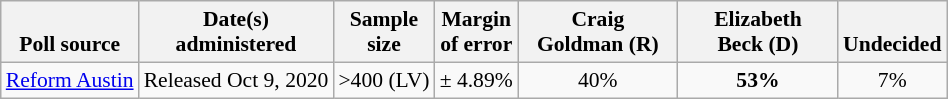<table class="wikitable" style="font-size:90%;text-align:center;">
<tr valign=bottom>
<th>Poll source</th>
<th>Date(s)<br>administered</th>
<th>Sample<br>size</th>
<th>Margin<br>of error</th>
<th style="width:100px;">Craig<br>Goldman (R)</th>
<th style="width:100px;">Elizabeth<br>Beck (D)</th>
<th>Undecided</th>
</tr>
<tr>
<td style="text-align:left;"><a href='#'>Reform Austin</a></td>
<td>Released Oct 9, 2020</td>
<td>>400 (LV)</td>
<td>± 4.89%</td>
<td>40%</td>
<td><strong>53%</strong></td>
<td>7%</td>
</tr>
</table>
